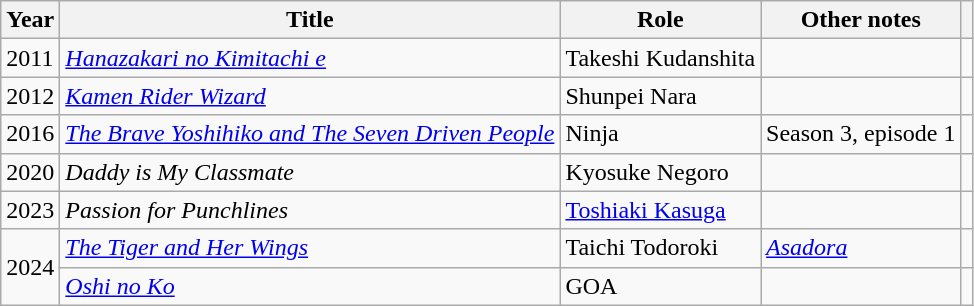<table class="wikitable">
<tr>
<th>Year</th>
<th>Title</th>
<th>Role</th>
<th>Other notes</th>
<th></th>
</tr>
<tr>
<td>2011</td>
<td><em><a href='#'>Hanazakari no Kimitachi e</a></em></td>
<td>Takeshi Kudanshita</td>
<td></td>
<td></td>
</tr>
<tr>
<td>2012</td>
<td><em><a href='#'>Kamen Rider Wizard</a></em></td>
<td>Shunpei Nara</td>
<td></td>
<td></td>
</tr>
<tr>
<td>2016</td>
<td><em><a href='#'>The Brave Yoshihiko and The Seven Driven People</a></em></td>
<td>Ninja</td>
<td>Season 3, episode 1</td>
<td></td>
</tr>
<tr>
<td>2020</td>
<td><em>Daddy is My Classmate</em></td>
<td>Kyosuke Negoro</td>
<td></td>
<td></td>
</tr>
<tr>
<td>2023</td>
<td><em>Passion for Punchlines</em></td>
<td><a href='#'>Toshiaki Kasuga</a></td>
<td></td>
<td></td>
</tr>
<tr>
<td rowspan="2">2024</td>
<td><em><a href='#'>The Tiger and Her Wings</a></em></td>
<td>Taichi Todoroki</td>
<td><em><a href='#'>Asadora</a></em></td>
<td></td>
</tr>
<tr>
<td><em><a href='#'>Oshi no Ko</a></em></td>
<td>GOA</td>
<td></td>
<td></td>
</tr>
</table>
